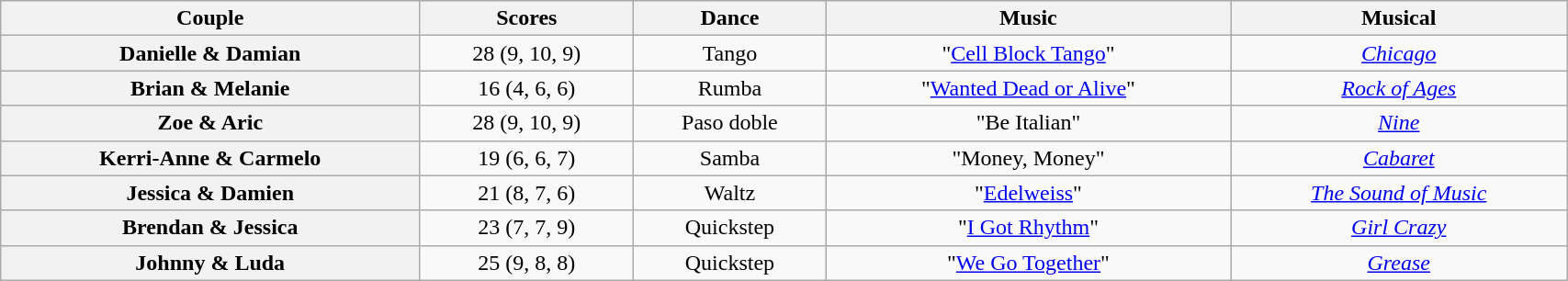<table class="wikitable sortable" style="text-align:center; width: 90%">
<tr>
<th scope="col">Couple</th>
<th scope="col">Scores</th>
<th scope="col" class="unsortable">Dance</th>
<th scope="col" class="unsortable">Music</th>
<th scope="col" class="unsortable">Musical</th>
</tr>
<tr>
<th scope="row">Danielle & Damian</th>
<td>28 (9, 10, 9)</td>
<td>Tango</td>
<td>"<a href='#'>Cell Block Tango</a>"</td>
<td><em><a href='#'>Chicago</a></em></td>
</tr>
<tr>
<th scope="row">Brian & Melanie</th>
<td>16 (4, 6, 6)</td>
<td>Rumba</td>
<td>"<a href='#'>Wanted Dead or Alive</a>"</td>
<td><em><a href='#'>Rock of Ages</a></em></td>
</tr>
<tr>
<th scope="row">Zoe & Aric</th>
<td>28 (9, 10, 9)</td>
<td>Paso doble</td>
<td>"Be Italian"</td>
<td><em><a href='#'>Nine</a></em></td>
</tr>
<tr>
<th scope="row">Kerri-Anne & Carmelo</th>
<td>19 (6, 6, 7)</td>
<td>Samba</td>
<td>"Money, Money"</td>
<td><em><a href='#'>Cabaret</a></em></td>
</tr>
<tr>
<th scope="row">Jessica & Damien</th>
<td>21 (8, 7, 6)</td>
<td>Waltz</td>
<td>"<a href='#'>Edelweiss</a>"</td>
<td><em><a href='#'>The Sound of Music</a></em></td>
</tr>
<tr>
<th scope="row">Brendan & Jessica</th>
<td>23 (7, 7, 9)</td>
<td>Quickstep</td>
<td>"<a href='#'>I Got Rhythm</a>"</td>
<td><em><a href='#'>Girl Crazy</a></em></td>
</tr>
<tr>
<th scope="row">Johnny & Luda</th>
<td>25 (9, 8, 8)</td>
<td>Quickstep</td>
<td>"<a href='#'>We Go Together</a>"</td>
<td><em><a href='#'>Grease</a></em></td>
</tr>
</table>
